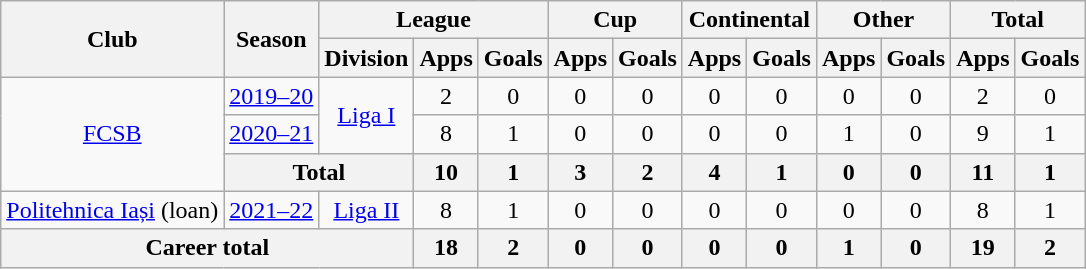<table class="wikitable" style="text-align: center">
<tr>
<th rowspan="2">Club</th>
<th rowspan="2">Season</th>
<th colspan="3">League</th>
<th colspan="2">Cup</th>
<th colspan="2">Continental</th>
<th colspan="2">Other</th>
<th colspan="2">Total</th>
</tr>
<tr>
<th>Division</th>
<th>Apps</th>
<th>Goals</th>
<th>Apps</th>
<th>Goals</th>
<th>Apps</th>
<th>Goals</th>
<th>Apps</th>
<th>Goals</th>
<th>Apps</th>
<th>Goals</th>
</tr>
<tr>
<td rowspan="3"><a href='#'>FCSB</a></td>
<td><a href='#'>2019–20</a></td>
<td rowspan="2"><a href='#'>Liga I</a></td>
<td>2</td>
<td>0</td>
<td>0</td>
<td>0</td>
<td>0</td>
<td>0</td>
<td>0</td>
<td>0</td>
<td>2</td>
<td>0</td>
</tr>
<tr>
<td><a href='#'>2020–21</a></td>
<td>8</td>
<td>1</td>
<td>0</td>
<td>0</td>
<td>0</td>
<td>0</td>
<td>1</td>
<td>0</td>
<td>9</td>
<td>1</td>
</tr>
<tr>
<th colspan="2">Total</th>
<th>10</th>
<th>1</th>
<th>3</th>
<th>2</th>
<th>4</th>
<th>1</th>
<th>0</th>
<th>0</th>
<th>11</th>
<th>1</th>
</tr>
<tr>
<td><a href='#'>Politehnica Iași</a> (loan)</td>
<td><a href='#'>2021–22</a></td>
<td><a href='#'>Liga II</a></td>
<td>8</td>
<td>1</td>
<td>0</td>
<td>0</td>
<td>0</td>
<td>0</td>
<td>0</td>
<td>0</td>
<td>8</td>
<td>1</td>
</tr>
<tr>
<th colspan="3"><strong>Career total</strong></th>
<th>18</th>
<th>2</th>
<th>0</th>
<th>0</th>
<th>0</th>
<th>0</th>
<th>1</th>
<th>0</th>
<th>19</th>
<th>2</th>
</tr>
</table>
